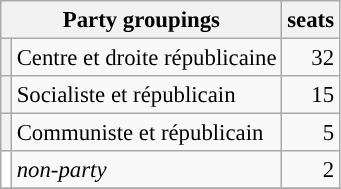<table class="wikitable" style="font-size: 95%;">
<tr>
<th colspan=2>Party groupings</th>
<th>seats</th>
</tr>
<tr>
<th style="background-color: "></th>
<td>Centre et droite républicaine</td>
<td align="right">32</td>
</tr>
<tr>
<th style="background-color: "></th>
<td>Socialiste et républicain</td>
<td align="right">15</td>
</tr>
<tr>
<th style="background-color: "></th>
<td>Communiste et républicain</td>
<td align="right">5</td>
</tr>
<tr>
<th style="background-color: white"></th>
<td><em>non-party</em></td>
<td align="right">2</td>
</tr>
<tr>
</tr>
</table>
